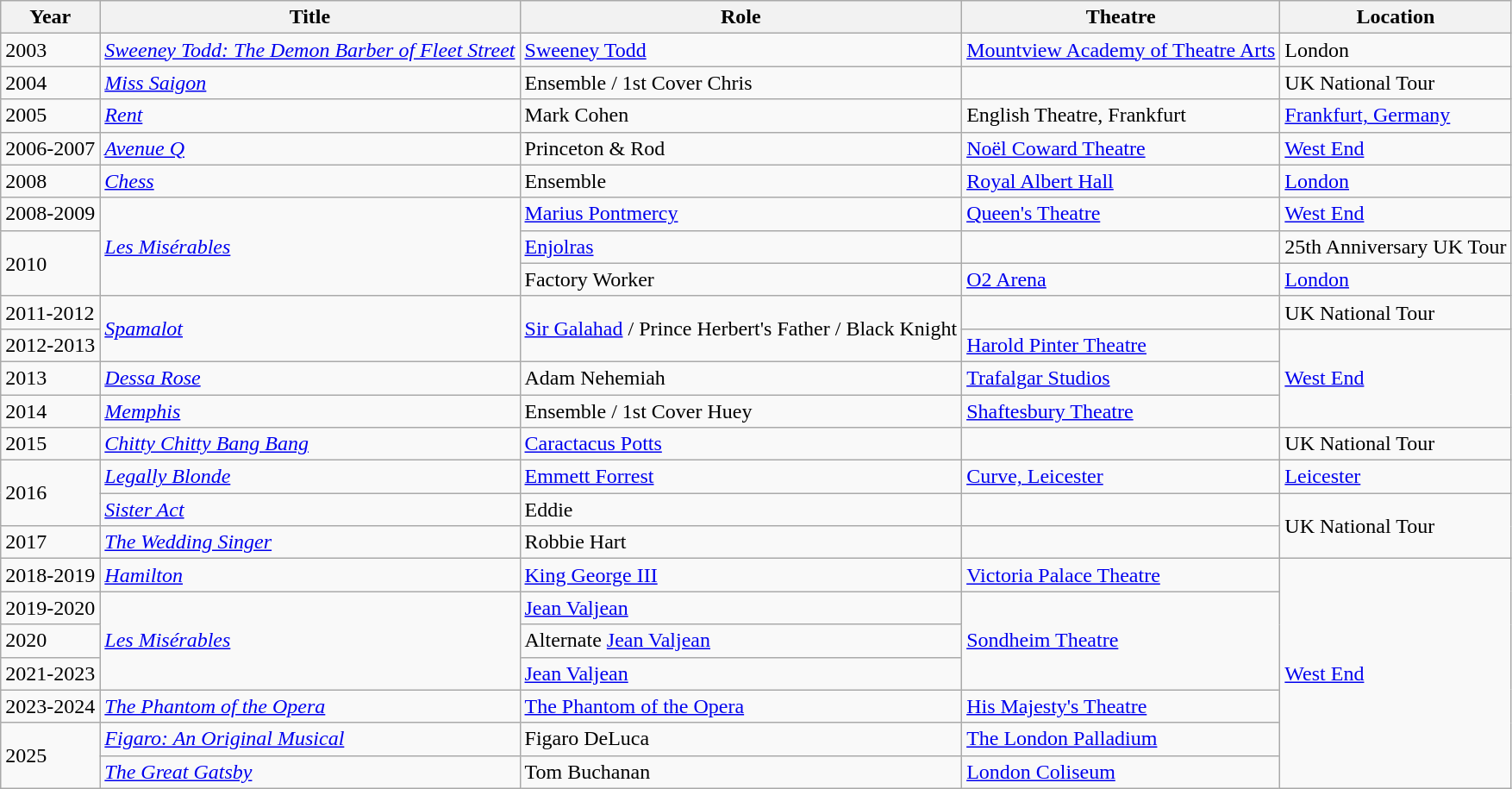<table class="wikitable">
<tr>
<th>Year</th>
<th>Title</th>
<th>Role</th>
<th>Theatre</th>
<th>Location</th>
</tr>
<tr>
<td>2003</td>
<td><em><a href='#'>Sweeney Todd: The Demon Barber of Fleet Street</a></em></td>
<td><a href='#'>Sweeney Todd</a></td>
<td><a href='#'>Mountview Academy of Theatre Arts</a></td>
<td>London</td>
</tr>
<tr>
<td>2004</td>
<td><em><a href='#'>Miss Saigon</a></em></td>
<td>Ensemble / 1st Cover Chris</td>
<td></td>
<td>UK National Tour</td>
</tr>
<tr>
<td>2005</td>
<td><em><a href='#'>Rent</a></em></td>
<td>Mark Cohen</td>
<td>English Theatre, Frankfurt</td>
<td><a href='#'>Frankfurt, Germany</a></td>
</tr>
<tr>
<td>2006-2007</td>
<td><em><a href='#'>Avenue Q</a></em></td>
<td>Princeton & Rod</td>
<td><a href='#'>Noël Coward Theatre</a></td>
<td><a href='#'>West End</a></td>
</tr>
<tr>
<td>2008</td>
<td><em><a href='#'>Chess</a></em></td>
<td>Ensemble</td>
<td><a href='#'>Royal Albert Hall</a></td>
<td><a href='#'>London</a></td>
</tr>
<tr>
<td>2008-2009</td>
<td rowspan="3"><em><a href='#'>Les Misérables</a></em></td>
<td><a href='#'>Marius Pontmercy</a></td>
<td><a href='#'>Queen's Theatre</a></td>
<td><a href='#'>West End</a></td>
</tr>
<tr>
<td rowspan=2>2010</td>
<td><a href='#'>Enjolras</a></td>
<td></td>
<td>25th Anniversary UK Tour</td>
</tr>
<tr>
<td>Factory Worker</td>
<td><a href='#'>O2 Arena</a></td>
<td><a href='#'>London</a></td>
</tr>
<tr>
<td>2011-2012</td>
<td rowspan="2"><em><a href='#'>Spamalot</a></em></td>
<td rowspan="2"><a href='#'>Sir Galahad</a> / Prince Herbert's Father / Black Knight</td>
<td></td>
<td>UK National Tour</td>
</tr>
<tr>
<td>2012-2013</td>
<td><a href='#'>Harold Pinter Theatre</a></td>
<td rowspan=3><a href='#'>West End</a></td>
</tr>
<tr>
<td>2013</td>
<td><em><a href='#'>Dessa Rose</a></em></td>
<td>Adam Nehemiah</td>
<td><a href='#'>Trafalgar Studios</a></td>
</tr>
<tr>
<td>2014</td>
<td><em><a href='#'>Memphis</a></em></td>
<td>Ensemble / 1st Cover Huey</td>
<td><a href='#'>Shaftesbury Theatre</a></td>
</tr>
<tr>
<td>2015</td>
<td><em><a href='#'>Chitty Chitty Bang Bang</a></em></td>
<td><a href='#'>Caractacus Potts</a></td>
<td></td>
<td>UK National Tour</td>
</tr>
<tr>
<td rowspan=2>2016</td>
<td><em><a href='#'>Legally Blonde</a></em></td>
<td><a href='#'>Emmett Forrest</a></td>
<td><a href='#'>Curve, Leicester</a></td>
<td><a href='#'>Leicester</a></td>
</tr>
<tr>
<td><em><a href='#'>Sister Act</a></em></td>
<td>Eddie</td>
<td></td>
<td rowspan=2>UK National Tour</td>
</tr>
<tr>
<td>2017</td>
<td><em><a href='#'>The Wedding Singer</a></em></td>
<td>Robbie Hart</td>
<td></td>
</tr>
<tr>
<td>2018-2019</td>
<td><em><a href='#'>Hamilton</a></em></td>
<td><a href='#'>King George III</a></td>
<td><a href='#'>Victoria Palace Theatre</a></td>
<td rowspan=7><a href='#'>West End</a></td>
</tr>
<tr>
<td>2019-2020</td>
<td rowspan=3><em><a href='#'>Les Misérables</a></em></td>
<td><a href='#'>Jean Valjean</a></td>
<td rowspan=3><a href='#'>Sondheim Theatre</a></td>
</tr>
<tr>
<td>2020</td>
<td>Alternate <a href='#'>Jean Valjean</a></td>
</tr>
<tr>
<td>2021-2023</td>
<td><a href='#'>Jean Valjean</a></td>
</tr>
<tr>
<td>2023-2024</td>
<td><em><a href='#'>The Phantom of the Opera</a></em></td>
<td><a href='#'>The Phantom of the Opera</a></td>
<td><a href='#'>His Majesty's Theatre</a></td>
</tr>
<tr>
<td rowspan=2>2025</td>
<td><em><a href='#'>Figaro: An Original Musical</a></em></td>
<td>Figaro DeLuca</td>
<td><a href='#'>The London Palladium</a></td>
</tr>
<tr>
<td><em><a href='#'>The Great Gatsby</a></em></td>
<td>Tom Buchanan</td>
<td><a href='#'>London Coliseum</a></td>
</tr>
</table>
